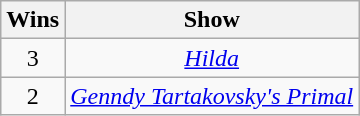<table class="wikitable" style="text-align: center">
<tr>
<th>Wins</th>
<th>Show</th>
</tr>
<tr>
<td>3</td>
<td><em><a href='#'>Hilda</a></em></td>
</tr>
<tr>
<td>2</td>
<td><em><a href='#'>Genndy Tartakovsky's Primal</a></em></td>
</tr>
</table>
